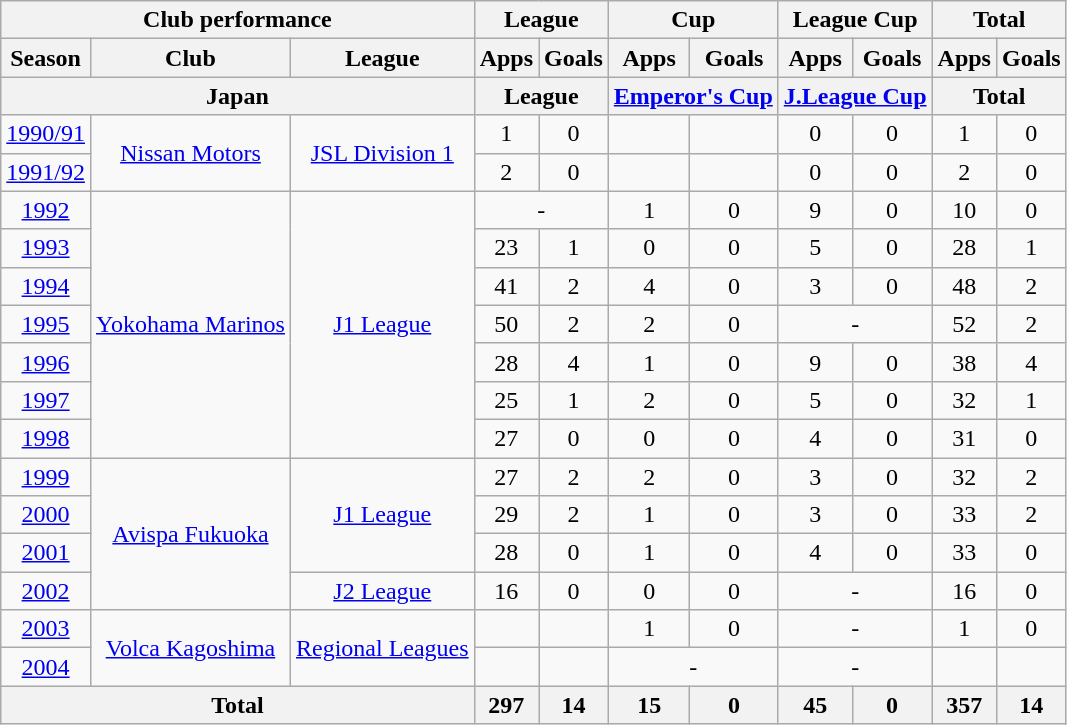<table class="wikitable" style="text-align:center;">
<tr>
<th colspan=3>Club performance</th>
<th colspan=2>League</th>
<th colspan=2>Cup</th>
<th colspan=2>League Cup</th>
<th colspan=2>Total</th>
</tr>
<tr>
<th>Season</th>
<th>Club</th>
<th>League</th>
<th>Apps</th>
<th>Goals</th>
<th>Apps</th>
<th>Goals</th>
<th>Apps</th>
<th>Goals</th>
<th>Apps</th>
<th>Goals</th>
</tr>
<tr>
<th colspan=3>Japan</th>
<th colspan=2>League</th>
<th colspan=2><a href='#'>Emperor's Cup</a></th>
<th colspan=2><a href='#'>J.League Cup</a></th>
<th colspan=2>Total</th>
</tr>
<tr>
<td><a href='#'>1990/91</a></td>
<td rowspan="2"><a href='#'>Nissan Motors</a></td>
<td rowspan="2"><a href='#'>JSL Division 1</a></td>
<td>1</td>
<td>0</td>
<td></td>
<td></td>
<td>0</td>
<td>0</td>
<td>1</td>
<td>0</td>
</tr>
<tr>
<td><a href='#'>1991/92</a></td>
<td>2</td>
<td>0</td>
<td></td>
<td></td>
<td>0</td>
<td>0</td>
<td>2</td>
<td>0</td>
</tr>
<tr>
<td><a href='#'>1992</a></td>
<td rowspan="7"><a href='#'>Yokohama Marinos</a></td>
<td rowspan="7"><a href='#'>J1 League</a></td>
<td colspan="2">-</td>
<td>1</td>
<td>0</td>
<td>9</td>
<td>0</td>
<td>10</td>
<td>0</td>
</tr>
<tr>
<td><a href='#'>1993</a></td>
<td>23</td>
<td>1</td>
<td>0</td>
<td>0</td>
<td>5</td>
<td>0</td>
<td>28</td>
<td>1</td>
</tr>
<tr>
<td><a href='#'>1994</a></td>
<td>41</td>
<td>2</td>
<td>4</td>
<td>0</td>
<td>3</td>
<td>0</td>
<td>48</td>
<td>2</td>
</tr>
<tr>
<td><a href='#'>1995</a></td>
<td>50</td>
<td>2</td>
<td>2</td>
<td>0</td>
<td colspan="2">-</td>
<td>52</td>
<td>2</td>
</tr>
<tr>
<td><a href='#'>1996</a></td>
<td>28</td>
<td>4</td>
<td>1</td>
<td>0</td>
<td>9</td>
<td>0</td>
<td>38</td>
<td>4</td>
</tr>
<tr>
<td><a href='#'>1997</a></td>
<td>25</td>
<td>1</td>
<td>2</td>
<td>0</td>
<td>5</td>
<td>0</td>
<td>32</td>
<td>1</td>
</tr>
<tr>
<td><a href='#'>1998</a></td>
<td>27</td>
<td>0</td>
<td>0</td>
<td>0</td>
<td>4</td>
<td>0</td>
<td>31</td>
<td>0</td>
</tr>
<tr>
<td><a href='#'>1999</a></td>
<td rowspan="4"><a href='#'>Avispa Fukuoka</a></td>
<td rowspan="3"><a href='#'>J1 League</a></td>
<td>27</td>
<td>2</td>
<td>2</td>
<td>0</td>
<td>3</td>
<td>0</td>
<td>32</td>
<td>2</td>
</tr>
<tr>
<td><a href='#'>2000</a></td>
<td>29</td>
<td>2</td>
<td>1</td>
<td>0</td>
<td>3</td>
<td>0</td>
<td>33</td>
<td>2</td>
</tr>
<tr>
<td><a href='#'>2001</a></td>
<td>28</td>
<td>0</td>
<td>1</td>
<td>0</td>
<td>4</td>
<td>0</td>
<td>33</td>
<td>0</td>
</tr>
<tr>
<td><a href='#'>2002</a></td>
<td><a href='#'>J2 League</a></td>
<td>16</td>
<td>0</td>
<td>0</td>
<td>0</td>
<td colspan="2">-</td>
<td>16</td>
<td>0</td>
</tr>
<tr>
<td><a href='#'>2003</a></td>
<td rowspan="2"><a href='#'>Volca Kagoshima</a></td>
<td rowspan="2"><a href='#'>Regional Leagues</a></td>
<td></td>
<td></td>
<td>1</td>
<td>0</td>
<td colspan="2">-</td>
<td>1</td>
<td>0</td>
</tr>
<tr>
<td><a href='#'>2004</a></td>
<td></td>
<td></td>
<td colspan="2">-</td>
<td colspan="2">-</td>
<td></td>
<td></td>
</tr>
<tr>
<th colspan=3>Total</th>
<th>297</th>
<th>14</th>
<th>15</th>
<th>0</th>
<th>45</th>
<th>0</th>
<th>357</th>
<th>14</th>
</tr>
</table>
